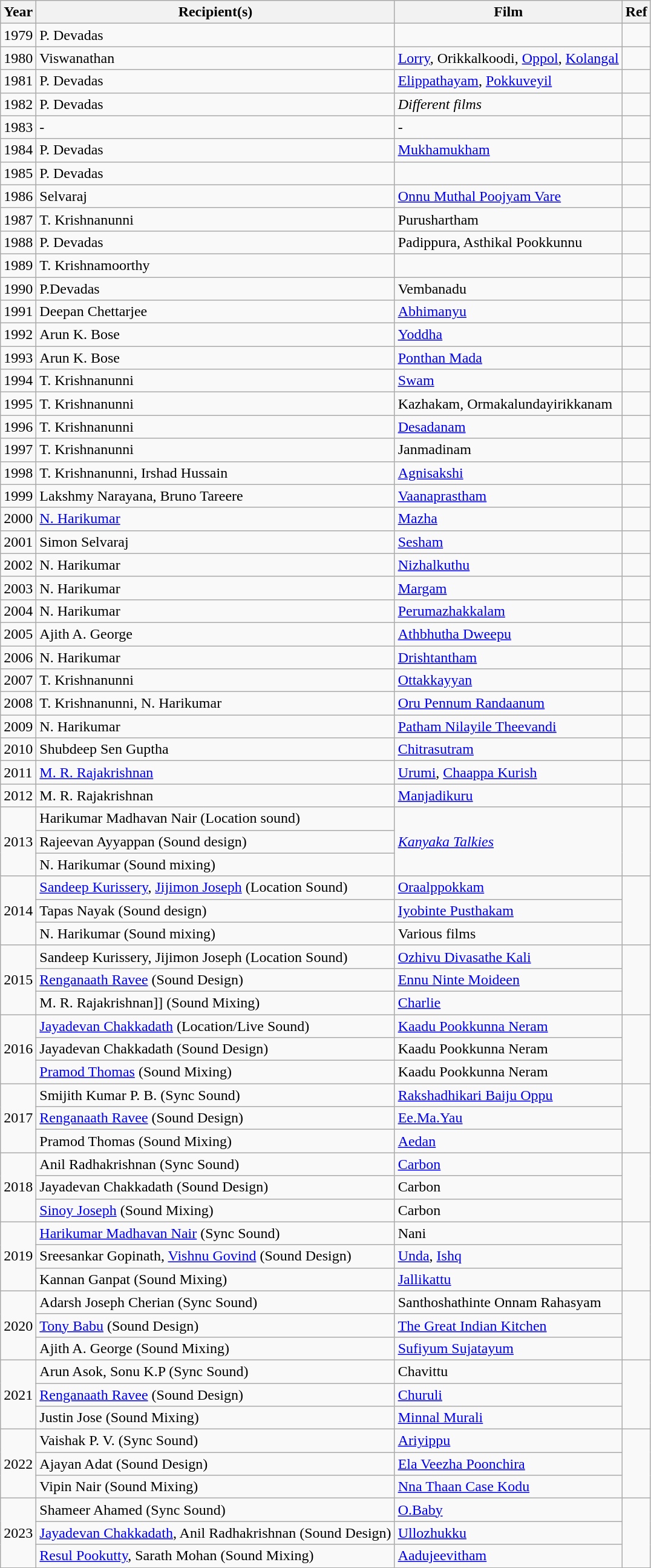<table class="wikitable">
<tr>
<th>Year</th>
<th>Recipient(s)</th>
<th>Film</th>
<th>Ref</th>
</tr>
<tr>
<td>1979</td>
<td>P. Devadas</td>
<td></td>
<td></td>
</tr>
<tr>
<td>1980</td>
<td>Viswanathan</td>
<td><a href='#'>Lorry</a>, Orikkalkoodi, <a href='#'>Oppol</a>, <a href='#'>Kolangal</a></td>
<td></td>
</tr>
<tr>
<td>1981</td>
<td>P. Devadas</td>
<td><a href='#'>Elippathayam</a>, <a href='#'>Pokkuveyil</a></td>
<td></td>
</tr>
<tr>
<td>1982</td>
<td>P. Devadas</td>
<td><em>Different films</em></td>
<td></td>
</tr>
<tr>
<td>1983</td>
<td>-</td>
<td>-</td>
<td></td>
</tr>
<tr>
<td>1984</td>
<td>P. Devadas</td>
<td><a href='#'>Mukhamukham</a></td>
<td></td>
</tr>
<tr>
<td>1985</td>
<td>P. Devadas</td>
<td></td>
<td></td>
</tr>
<tr>
<td>1986</td>
<td>Selvaraj</td>
<td><a href='#'>Onnu Muthal Poojyam Vare</a></td>
<td></td>
</tr>
<tr>
<td>1987</td>
<td>T. Krishnanunni</td>
<td>Purushartham</td>
<td></td>
</tr>
<tr>
<td>1988</td>
<td>P. Devadas</td>
<td>Padippura, Asthikal Pookkunnu</td>
<td></td>
</tr>
<tr>
<td>1989</td>
<td>T. Krishnamoorthy</td>
<td></td>
<td></td>
</tr>
<tr>
<td>1990</td>
<td>P.Devadas</td>
<td>Vembanadu</td>
<td></td>
</tr>
<tr>
<td>1991</td>
<td>Deepan Chettarjee</td>
<td><a href='#'>Abhimanyu</a></td>
<td></td>
</tr>
<tr>
<td>1992</td>
<td>Arun K. Bose</td>
<td><a href='#'>Yoddha</a></td>
<td></td>
</tr>
<tr>
<td>1993</td>
<td>Arun K. Bose</td>
<td><a href='#'>Ponthan Mada</a></td>
<td></td>
</tr>
<tr>
<td>1994</td>
<td>T. Krishnanunni</td>
<td><a href='#'>Swam</a></td>
<td></td>
</tr>
<tr>
<td>1995</td>
<td>T. Krishnanunni</td>
<td>Kazhakam, Ormakalundayirikkanam</td>
<td></td>
</tr>
<tr>
<td>1996</td>
<td>T. Krishnanunni</td>
<td><a href='#'>Desadanam</a></td>
<td></td>
</tr>
<tr>
<td>1997</td>
<td>T. Krishnanunni</td>
<td>Janmadinam</td>
<td></td>
</tr>
<tr>
<td>1998</td>
<td>T. Krishnanunni, Irshad Hussain</td>
<td><a href='#'>Agnisakshi</a></td>
<td></td>
</tr>
<tr>
<td>1999</td>
<td>Lakshmy Narayana, Bruno Tareere</td>
<td><a href='#'>Vaanaprastham</a></td>
<td></td>
</tr>
<tr>
<td>2000</td>
<td><a href='#'>N. Harikumar</a></td>
<td><a href='#'>Mazha</a></td>
<td></td>
</tr>
<tr>
<td>2001</td>
<td>Simon Selvaraj</td>
<td><a href='#'>Sesham</a></td>
<td></td>
</tr>
<tr>
<td>2002</td>
<td>N. Harikumar</td>
<td><a href='#'>Nizhalkuthu</a></td>
<td></td>
</tr>
<tr>
<td>2003</td>
<td>N. Harikumar</td>
<td><a href='#'>Margam</a></td>
<td></td>
</tr>
<tr>
<td>2004</td>
<td>N. Harikumar</td>
<td><a href='#'>Perumazhakkalam</a></td>
<td></td>
</tr>
<tr>
<td>2005</td>
<td>Ajith A. George</td>
<td><a href='#'>Athbhutha Dweepu</a></td>
<td></td>
</tr>
<tr>
<td>2006</td>
<td>N. Harikumar</td>
<td><a href='#'>Drishtantham</a></td>
<td></td>
</tr>
<tr>
<td>2007</td>
<td>T. Krishnanunni</td>
<td><a href='#'>Ottakkayyan</a></td>
<td></td>
</tr>
<tr>
<td>2008</td>
<td>T. Krishnanunni, N. Harikumar</td>
<td><a href='#'>Oru Pennum Randaanum</a></td>
<td></td>
</tr>
<tr>
<td>2009</td>
<td>N. Harikumar</td>
<td><a href='#'>Patham Nilayile Theevandi</a></td>
<td></td>
</tr>
<tr>
<td>2010</td>
<td>Shubdeep Sen Guptha</td>
<td><a href='#'>Chitrasutram</a></td>
<td></td>
</tr>
<tr>
<td>2011</td>
<td><a href='#'>M. R. Rajakrishnan</a></td>
<td><a href='#'>Urumi</a>, <a href='#'>Chaappa Kurish</a></td>
<td></td>
</tr>
<tr>
<td>2012</td>
<td>M. R. Rajakrishnan</td>
<td><a href='#'>Manjadikuru</a></td>
<td></td>
</tr>
<tr>
<td rowspan="3">2013</td>
<td>Harikumar Madhavan Nair (Location sound)</td>
<td rowspan="3"><em><a href='#'>Kanyaka Talkies</a></em></td>
<td rowspan="3"></td>
</tr>
<tr>
<td>Rajeevan Ayyappan (Sound design)</td>
</tr>
<tr>
<td>N. Harikumar (Sound mixing)</td>
</tr>
<tr>
<td rowspan="3">2014</td>
<td><a href='#'>Sandeep Kurissery</a>, <a href='#'>Jijimon Joseph</a> (Location Sound)</td>
<td><a href='#'>Oraalppokkam</a></td>
<td rowspan="3"></td>
</tr>
<tr>
<td>Tapas Nayak (Sound design)</td>
<td><a href='#'>Iyobinte Pusthakam</a></td>
</tr>
<tr>
<td>N. Harikumar (Sound mixing)</td>
<td>Various films</td>
</tr>
<tr>
<td rowspan="3">2015</td>
<td>Sandeep Kurissery, Jijimon Joseph (Location Sound)</td>
<td><a href='#'>Ozhivu Divasathe Kali</a></td>
<td rowspan="3"></td>
</tr>
<tr>
<td><a href='#'>Renganaath Ravee</a> (Sound Design)</td>
<td><a href='#'>Ennu Ninte Moideen</a></td>
</tr>
<tr>
<td>M. R. Rajakrishnan]] (Sound Mixing)</td>
<td><a href='#'>Charlie</a></td>
</tr>
<tr>
<td rowspan="3">2016</td>
<td><a href='#'>Jayadevan Chakkadath</a> (Location/Live Sound)</td>
<td><a href='#'>Kaadu Pookkunna Neram</a></td>
<td rowspan="3"></td>
</tr>
<tr>
<td>Jayadevan Chakkadath (Sound Design)</td>
<td>Kaadu Pookkunna Neram</td>
</tr>
<tr>
<td><a href='#'>Pramod Thomas</a> (Sound Mixing)</td>
<td>Kaadu Pookkunna Neram</td>
</tr>
<tr>
<td rowspan="3">2017</td>
<td>Smijith Kumar P. B. (Sync Sound)</td>
<td><a href='#'>Rakshadhikari Baiju Oppu</a></td>
<td rowspan="3"></td>
</tr>
<tr>
<td><a href='#'>Renganaath Ravee</a> (Sound Design)</td>
<td><a href='#'>Ee.Ma.Yau</a></td>
</tr>
<tr>
<td>Pramod Thomas (Sound Mixing)</td>
<td><a href='#'>Aedan</a></td>
</tr>
<tr>
<td rowspan="3">2018</td>
<td>Anil Radhakrishnan (Sync Sound)</td>
<td><a href='#'>Carbon</a></td>
<td rowspan="3"></td>
</tr>
<tr>
<td>Jayadevan Chakkadath (Sound Design)</td>
<td>Carbon</td>
</tr>
<tr>
<td><a href='#'>Sinoy Joseph</a> (Sound Mixing)</td>
<td>Carbon</td>
</tr>
<tr>
<td rowspan="3">2019</td>
<td><a href='#'>Harikumar Madhavan Nair</a> (Sync Sound)</td>
<td>Nani</td>
<td rowspan="3"></td>
</tr>
<tr>
<td>Sreesankar Gopinath, <a href='#'>Vishnu Govind</a> (Sound Design)</td>
<td><a href='#'>Unda</a>, <a href='#'>Ishq</a></td>
</tr>
<tr>
<td>Kannan Ganpat (Sound Mixing)</td>
<td><a href='#'>Jallikattu</a></td>
</tr>
<tr>
<td rowspan="3">2020</td>
<td>Adarsh Joseph Cherian (Sync Sound)</td>
<td>Santhoshathinte Onnam Rahasyam</td>
<td rowspan="3"></td>
</tr>
<tr>
<td><a href='#'>Tony Babu</a> (Sound Design)</td>
<td><a href='#'>The Great Indian Kitchen</a></td>
</tr>
<tr>
<td>Ajith A. George (Sound Mixing)</td>
<td><a href='#'>Sufiyum Sujatayum</a></td>
</tr>
<tr>
<td rowspan="3">2021</td>
<td>Arun Asok, Sonu K.P (Sync Sound)</td>
<td>Chavittu</td>
<td rowspan="3"></td>
</tr>
<tr>
<td><a href='#'>Renganaath Ravee</a> (Sound Design)</td>
<td><a href='#'>Churuli</a></td>
</tr>
<tr>
<td>Justin Jose (Sound Mixing)</td>
<td><a href='#'>Minnal Murali</a></td>
</tr>
<tr>
<td rowspan="3">2022</td>
<td>Vaishak P. V. (Sync Sound)</td>
<td><a href='#'>Ariyippu</a></td>
<td rowspan="3"></td>
</tr>
<tr>
<td>Ajayan Adat (Sound Design)</td>
<td><a href='#'>Ela Veezha Poonchira</a></td>
</tr>
<tr>
<td>Vipin Nair (Sound Mixing)</td>
<td><a href='#'>Nna Thaan Case Kodu</a></td>
</tr>
<tr>
<td rowspan="3">2023</td>
<td>Shameer Ahamed (Sync Sound)</td>
<td><a href='#'>O.Baby</a></td>
<td rowspan="3"></td>
</tr>
<tr>
<td><a href='#'>Jayadevan Chakkadath</a>, Anil Radhakrishnan (Sound Design)</td>
<td><a href='#'>Ullozhukku</a></td>
</tr>
<tr>
<td><a href='#'>Resul Pookutty</a>, Sarath Mohan (Sound Mixing)</td>
<td><a href='#'>Aadujeevitham</a></td>
</tr>
</table>
